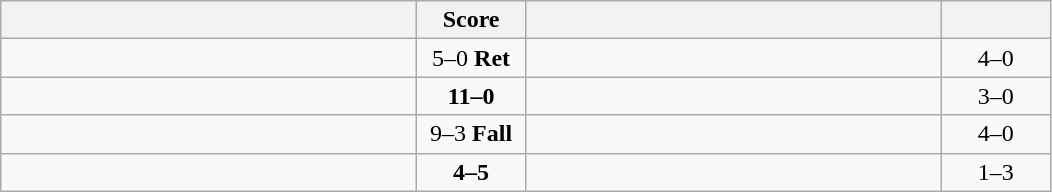<table class="wikitable" style="text-align: center; ">
<tr>
<th align="right" width="270"></th>
<th width="65">Score</th>
<th align="left" width="270"></th>
<th width="65"></th>
</tr>
<tr>
<td align="left"><strong></strong></td>
<td>5–0 <strong>Ret</strong></td>
<td align="left"></td>
<td>4–0 <strong></strong></td>
</tr>
<tr>
<td align="left"><strong></strong></td>
<td><strong>11–0</strong></td>
<td align="left"></td>
<td>3–0 <strong></strong></td>
</tr>
<tr>
<td align="left"><strong></strong></td>
<td>9–3 <strong>Fall</strong></td>
<td align="left"></td>
<td>4–0 <strong></strong></td>
</tr>
<tr>
<td align="left"></td>
<td><strong>4–5</strong></td>
<td align="left"><strong></strong></td>
<td>1–3 <strong></strong></td>
</tr>
</table>
